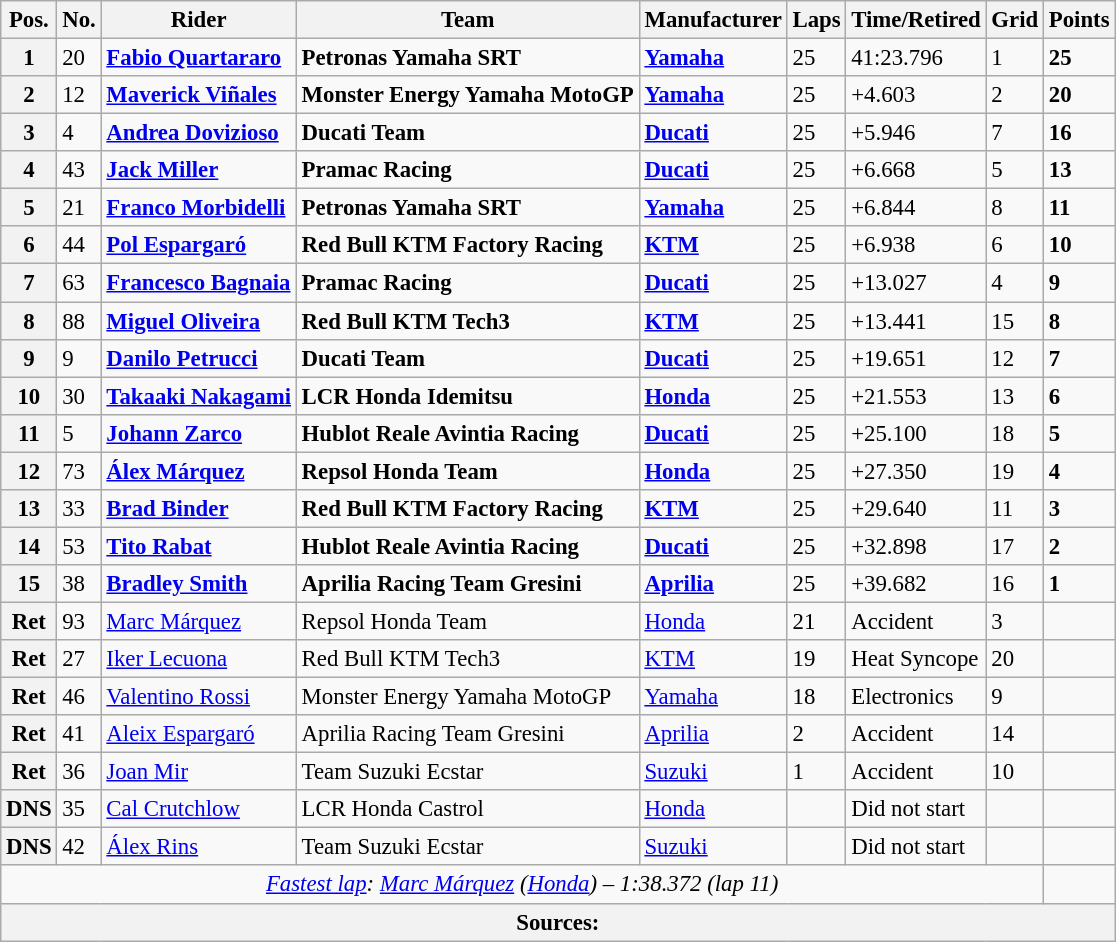<table class="wikitable" style="font-size: 95%;">
<tr>
<th>Pos.</th>
<th>No.</th>
<th>Rider</th>
<th>Team</th>
<th>Manufacturer</th>
<th>Laps</th>
<th>Time/Retired</th>
<th>Grid</th>
<th>Points</th>
</tr>
<tr>
<th>1</th>
<td>20</td>
<td> <strong><a href='#'>Fabio Quartararo</a></strong></td>
<td><strong>Petronas Yamaha SRT</strong></td>
<td><strong><a href='#'>Yamaha</a></strong></td>
<td>25</td>
<td>41:23.796</td>
<td>1</td>
<td><strong>25</strong></td>
</tr>
<tr>
<th>2</th>
<td>12</td>
<td> <strong><a href='#'>Maverick Viñales</a></strong></td>
<td><strong>Monster Energy Yamaha MotoGP</strong></td>
<td><strong><a href='#'>Yamaha</a></strong></td>
<td>25</td>
<td>+4.603</td>
<td>2</td>
<td><strong>20</strong></td>
</tr>
<tr>
<th>3</th>
<td>4</td>
<td> <strong><a href='#'>Andrea Dovizioso</a></strong></td>
<td><strong>Ducati Team</strong></td>
<td><strong><a href='#'>Ducati</a></strong></td>
<td>25</td>
<td>+5.946</td>
<td>7</td>
<td><strong>16</strong></td>
</tr>
<tr>
<th>4</th>
<td>43</td>
<td> <strong><a href='#'>Jack Miller</a></strong></td>
<td><strong>Pramac Racing</strong></td>
<td><strong><a href='#'>Ducati</a></strong></td>
<td>25</td>
<td>+6.668</td>
<td>5</td>
<td><strong>13</strong></td>
</tr>
<tr>
<th>5</th>
<td>21</td>
<td> <strong><a href='#'>Franco Morbidelli</a></strong></td>
<td><strong>Petronas Yamaha SRT</strong></td>
<td><strong><a href='#'>Yamaha</a></strong></td>
<td>25</td>
<td>+6.844</td>
<td>8</td>
<td><strong>11</strong></td>
</tr>
<tr>
<th>6</th>
<td>44</td>
<td> <strong><a href='#'>Pol Espargaró</a></strong></td>
<td><strong>Red Bull KTM Factory Racing</strong></td>
<td><strong><a href='#'>KTM</a></strong></td>
<td>25</td>
<td>+6.938</td>
<td>6</td>
<td><strong>10</strong></td>
</tr>
<tr>
<th>7</th>
<td>63</td>
<td> <strong><a href='#'>Francesco Bagnaia</a></strong></td>
<td><strong>Pramac Racing</strong></td>
<td><strong><a href='#'>Ducati</a></strong></td>
<td>25</td>
<td>+13.027</td>
<td>4</td>
<td><strong>9</strong></td>
</tr>
<tr>
<th>8</th>
<td>88</td>
<td> <strong><a href='#'>Miguel Oliveira</a></strong></td>
<td><strong>Red Bull KTM Tech3</strong></td>
<td><strong><a href='#'>KTM</a></strong></td>
<td>25</td>
<td>+13.441</td>
<td>15</td>
<td><strong>8</strong></td>
</tr>
<tr>
<th>9</th>
<td>9</td>
<td> <strong><a href='#'>Danilo Petrucci</a></strong></td>
<td><strong>Ducati Team</strong></td>
<td><strong><a href='#'>Ducati</a></strong></td>
<td>25</td>
<td>+19.651</td>
<td>12</td>
<td><strong>7</strong></td>
</tr>
<tr>
<th>10</th>
<td>30</td>
<td> <strong><a href='#'>Takaaki Nakagami</a></strong></td>
<td><strong>LCR Honda Idemitsu</strong></td>
<td><strong><a href='#'>Honda</a></strong></td>
<td>25</td>
<td>+21.553</td>
<td>13</td>
<td><strong>6</strong></td>
</tr>
<tr>
<th>11</th>
<td>5</td>
<td> <strong><a href='#'>Johann Zarco</a></strong></td>
<td><strong>Hublot Reale Avintia Racing</strong></td>
<td><strong><a href='#'>Ducati</a></strong></td>
<td>25</td>
<td>+25.100</td>
<td>18</td>
<td><strong>5</strong></td>
</tr>
<tr>
<th>12</th>
<td>73</td>
<td> <strong><a href='#'>Álex Márquez</a></strong></td>
<td><strong>Repsol Honda Team</strong></td>
<td><strong><a href='#'>Honda</a></strong></td>
<td>25</td>
<td>+27.350</td>
<td>19</td>
<td><strong>4</strong></td>
</tr>
<tr>
<th>13</th>
<td>33</td>
<td> <strong><a href='#'>Brad Binder</a></strong></td>
<td><strong>Red Bull KTM Factory Racing</strong></td>
<td><strong><a href='#'>KTM</a></strong></td>
<td>25</td>
<td>+29.640</td>
<td>11</td>
<td><strong>3</strong></td>
</tr>
<tr>
<th>14</th>
<td>53</td>
<td> <strong><a href='#'>Tito Rabat</a></strong></td>
<td><strong>Hublot Reale Avintia Racing</strong></td>
<td><strong><a href='#'>Ducati</a></strong></td>
<td>25</td>
<td>+32.898</td>
<td>17</td>
<td><strong>2</strong></td>
</tr>
<tr>
<th>15</th>
<td>38</td>
<td> <strong><a href='#'>Bradley Smith</a></strong></td>
<td><strong>Aprilia Racing Team Gresini</strong></td>
<td><strong><a href='#'>Aprilia</a></strong></td>
<td>25</td>
<td>+39.682</td>
<td>16</td>
<td><strong>1</strong></td>
</tr>
<tr>
<th>Ret</th>
<td>93</td>
<td> <a href='#'>Marc Márquez</a></td>
<td>Repsol Honda Team</td>
<td><a href='#'>Honda</a></td>
<td>21</td>
<td>Accident</td>
<td>3</td>
<td></td>
</tr>
<tr>
<th>Ret</th>
<td>27</td>
<td> <a href='#'>Iker Lecuona</a></td>
<td>Red Bull KTM Tech3</td>
<td><a href='#'>KTM</a></td>
<td>19</td>
<td>Heat Syncope</td>
<td>20</td>
<td></td>
</tr>
<tr>
<th>Ret</th>
<td>46</td>
<td> <a href='#'>Valentino Rossi</a></td>
<td>Monster Energy Yamaha MotoGP</td>
<td><a href='#'>Yamaha</a></td>
<td>18</td>
<td>Electronics</td>
<td>9</td>
<td></td>
</tr>
<tr>
<th>Ret</th>
<td>41</td>
<td> <a href='#'>Aleix Espargaró</a></td>
<td>Aprilia Racing Team Gresini</td>
<td><a href='#'>Aprilia</a></td>
<td>2</td>
<td>Accident</td>
<td>14</td>
<td></td>
</tr>
<tr>
<th>Ret</th>
<td>36</td>
<td> <a href='#'>Joan Mir</a></td>
<td>Team Suzuki Ecstar</td>
<td><a href='#'>Suzuki</a></td>
<td>1</td>
<td>Accident</td>
<td>10</td>
<td></td>
</tr>
<tr>
<th>DNS</th>
<td>35</td>
<td> <a href='#'>Cal Crutchlow</a></td>
<td>LCR Honda Castrol</td>
<td><a href='#'>Honda</a></td>
<td></td>
<td>Did not start</td>
<td></td>
<td></td>
</tr>
<tr>
<th>DNS</th>
<td>42</td>
<td> <a href='#'>Álex Rins</a></td>
<td>Team Suzuki Ecstar</td>
<td><a href='#'>Suzuki</a></td>
<td></td>
<td>Did not start</td>
<td></td>
<td></td>
</tr>
<tr class="sortbottom">
<td colspan="8" style="text-align:center"><em><a href='#'>Fastest lap</a>:  <a href='#'>Marc Márquez</a> (<a href='#'>Honda</a>) – 1:38.372 (lap 11)</em></td>
</tr>
<tr>
<th colspan=9>Sources:</th>
</tr>
</table>
